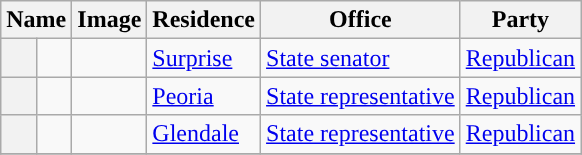<table class="sortable wikitable">
<tr valign=bottom>
<th colspan="2">Name</th>
<th>Image</th>
<th>Residence</th>
<th>Office</th>
<th>Party</th>
</tr>
<tr>
<th style="background-color:  "></th>
<td></td>
<td></td>
<td><a href='#'>Surprise</a></td>
<td><a href='#'>State senator</a></td>
<td><a href='#'>Republican</a></td>
</tr>
<tr>
<th style="background-color:  "></th>
<td></td>
<td></td>
<td><a href='#'>Peoria</a></td>
<td><a href='#'>State representative</a></td>
<td><a href='#'>Republican</a></td>
</tr>
<tr>
<th style="background-color:  "></th>
<td></td>
<td></td>
<td><a href='#'>Glendale</a></td>
<td><a href='#'>State representative</a></td>
<td><a href='#'>Republican</a></td>
</tr>
<tr>
</tr>
</table>
